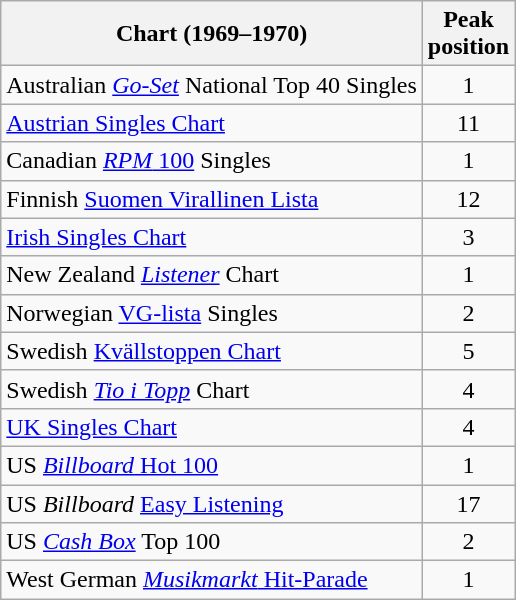<table class="wikitable sortable">
<tr>
<th scope="col">Chart (1969–1970)</th>
<th scope="col">Peak<br>position</th>
</tr>
<tr>
<td scope="row">Australian <em><a href='#'>Go-Set</a></em> National Top 40 Singles</td>
<td style="text-align:center;">1</td>
</tr>
<tr>
<td scope="row"><a href='#'>Austrian Singles Chart</a></td>
<td style="text-align:center;">11</td>
</tr>
<tr>
<td scope="row">Canadian <a href='#'><em>RPM</em> 100</a> Singles</td>
<td style="text-align:center;">1</td>
</tr>
<tr>
<td scope="row">Finnish <a href='#'>Suomen Virallinen Lista</a></td>
<td align="center">12</td>
</tr>
<tr>
<td scope="row"><a href='#'>Irish Singles Chart</a></td>
<td style="text-align:center;">3</td>
</tr>
<tr>
<td scope="row">New Zealand <em><a href='#'>Listener</a></em> Chart</td>
<td style="text-align:center;">1</td>
</tr>
<tr>
<td scope="row">Norwegian <a href='#'>VG-lista</a> Singles</td>
<td style="text-align:center;">2</td>
</tr>
<tr>
<td scope="row">Swedish <a href='#'>Kvällstoppen Chart</a></td>
<td style="text-align:center;">5</td>
</tr>
<tr>
<td scope="row">Swedish <em><a href='#'>Tio i Topp</a></em> Chart</td>
<td style="text-align:center;">4</td>
</tr>
<tr>
<td scope="row"><a href='#'>UK Singles Chart</a></td>
<td style="text-align:center;">4</td>
</tr>
<tr>
<td scope="row">US <a href='#'><em>Billboard</em> Hot 100</a></td>
<td style="text-align:center;">1</td>
</tr>
<tr>
<td scope="row">US <em>Billboard</em> <a href='#'>Easy Listening</a></td>
<td style="text-align:center;">17</td>
</tr>
<tr>
<td scope="row">US <em><a href='#'>Cash Box</a></em> Top 100</td>
<td style="text-align:center;">2</td>
</tr>
<tr>
<td scope="row">West German <a href='#'><em>Musikmarkt</em> Hit-Parade</a></td>
<td style="text-align:center;">1</td>
</tr>
</table>
